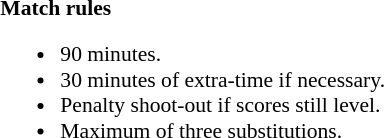<table width=82% style="font-size: 90%">
<tr>
<td width=50% valign=top></td>
<td style="width:60%; vertical-align:top;"><br><strong>Match rules</strong><ul><li>90 minutes.</li><li>30 minutes of extra-time if necessary.</li><li>Penalty shoot-out if scores still level.</li><li>Maximum of three substitutions.</li></ul></td>
</tr>
</table>
